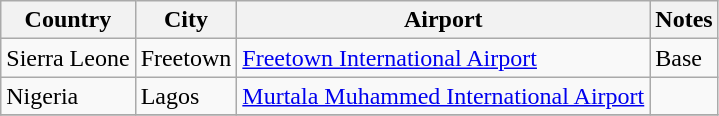<table class="wikitable sortable">
<tr>
<th>Country</th>
<th>City</th>
<th>Airport</th>
<th>Notes</th>
</tr>
<tr>
<td>Sierra Leone</td>
<td>Freetown</td>
<td><a href='#'>Freetown International Airport</a></td>
<td>Base</td>
</tr>
<tr>
<td>Nigeria</td>
<td>Lagos</td>
<td><a href='#'>Murtala Muhammed International Airport</a></td>
<td align=center></td>
</tr>
<tr>
</tr>
</table>
